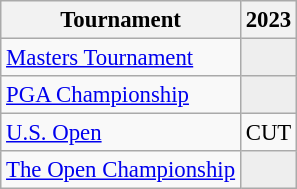<table class="wikitable" style="font-size:95%;text-align:center;">
<tr>
<th>Tournament</th>
<th>2023</th>
</tr>
<tr>
<td align=left><a href='#'>Masters Tournament</a></td>
<td style="background:#eeeeee;"></td>
</tr>
<tr>
<td align=left><a href='#'>PGA Championship</a></td>
<td style="background:#eeeeee;"></td>
</tr>
<tr>
<td align=left><a href='#'>U.S. Open</a></td>
<td>CUT</td>
</tr>
<tr>
<td align=left><a href='#'>The Open Championship</a></td>
<td style="background:#eeeeee;"></td>
</tr>
</table>
